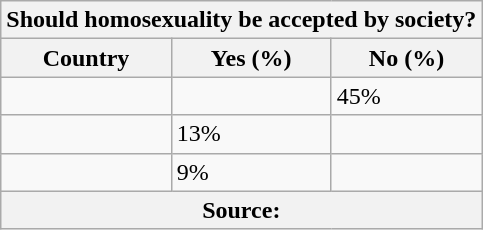<table class="wikitable sortable">
<tr>
<th colspan="3">Should homosexuality be accepted by society?</th>
</tr>
<tr>
<th>Country</th>
<th>Yes (%)</th>
<th>No (%)</th>
</tr>
<tr>
<td></td>
<td></td>
<td>45%</td>
</tr>
<tr>
<td></td>
<td>13%</td>
<td></td>
</tr>
<tr>
<td></td>
<td>9%</td>
<td></td>
</tr>
<tr>
<th colspan="3">Source: </th>
</tr>
</table>
